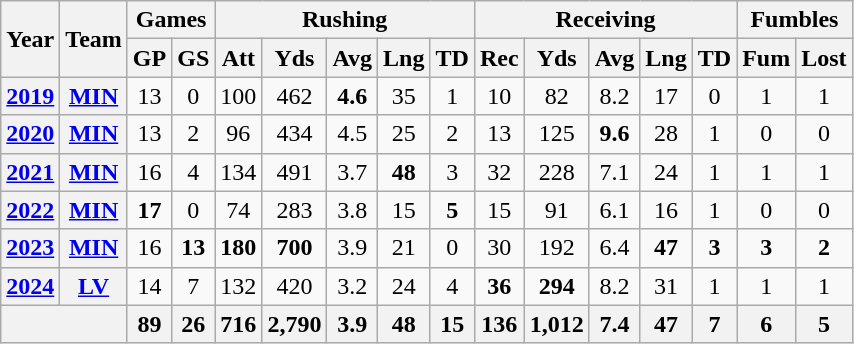<table class=wikitable style="text-align:center;">
<tr>
<th rowspan="2">Year</th>
<th rowspan="2">Team</th>
<th colspan="2">Games</th>
<th colspan="5">Rushing</th>
<th colspan="5">Receiving</th>
<th colspan="2">Fumbles</th>
</tr>
<tr>
<th>GP</th>
<th>GS</th>
<th>Att</th>
<th>Yds</th>
<th>Avg</th>
<th>Lng</th>
<th>TD</th>
<th>Rec</th>
<th>Yds</th>
<th>Avg</th>
<th>Lng</th>
<th>TD</th>
<th>Fum</th>
<th>Lost</th>
</tr>
<tr>
<th><a href='#'>2019</a></th>
<th><a href='#'>MIN</a></th>
<td>13</td>
<td>0</td>
<td>100</td>
<td>462</td>
<td><strong>4.6</strong></td>
<td>35</td>
<td>1</td>
<td>10</td>
<td>82</td>
<td>8.2</td>
<td>17</td>
<td>0</td>
<td>1</td>
<td>1</td>
</tr>
<tr>
<th><a href='#'>2020</a></th>
<th><a href='#'>MIN</a></th>
<td>13</td>
<td>2</td>
<td>96</td>
<td>434</td>
<td>4.5</td>
<td>25</td>
<td>2</td>
<td>13</td>
<td>125</td>
<td><strong>9.6</strong></td>
<td>28</td>
<td>1</td>
<td>0</td>
<td>0</td>
</tr>
<tr>
<th><a href='#'>2021</a></th>
<th><a href='#'>MIN</a></th>
<td>16</td>
<td>4</td>
<td>134</td>
<td>491</td>
<td>3.7</td>
<td><strong>48</strong></td>
<td>3</td>
<td>32</td>
<td>228</td>
<td>7.1</td>
<td>24</td>
<td>1</td>
<td>1</td>
<td>1</td>
</tr>
<tr>
<th><a href='#'>2022</a></th>
<th><a href='#'>MIN</a></th>
<td><strong>17</strong></td>
<td>0</td>
<td>74</td>
<td>283</td>
<td>3.8</td>
<td>15</td>
<td><strong>5</strong></td>
<td>15</td>
<td>91</td>
<td>6.1</td>
<td>16</td>
<td>1</td>
<td>0</td>
<td>0</td>
</tr>
<tr>
<th><a href='#'>2023</a></th>
<th><a href='#'>MIN</a></th>
<td>16</td>
<td><strong>13</strong></td>
<td><strong>180</strong></td>
<td><strong>700</strong></td>
<td>3.9</td>
<td>21</td>
<td>0</td>
<td>30</td>
<td>192</td>
<td>6.4</td>
<td><strong>47</strong></td>
<td><strong>3</strong></td>
<td><strong>3</strong></td>
<td><strong>2</strong></td>
</tr>
<tr>
<th><a href='#'>2024</a></th>
<th><a href='#'>LV</a></th>
<td>14</td>
<td>7</td>
<td>132</td>
<td>420</td>
<td>3.2</td>
<td>24</td>
<td>4</td>
<td><strong>36</strong></td>
<td><strong>294</strong></td>
<td>8.2</td>
<td>31</td>
<td>1</td>
<td>1</td>
<td>1</td>
</tr>
<tr>
<th colspan="2"></th>
<th>89</th>
<th>26</th>
<th>716</th>
<th>2,790</th>
<th>3.9</th>
<th>48</th>
<th>15</th>
<th>136</th>
<th>1,012</th>
<th>7.4</th>
<th>47</th>
<th>7</th>
<th>6</th>
<th>5</th>
</tr>
</table>
